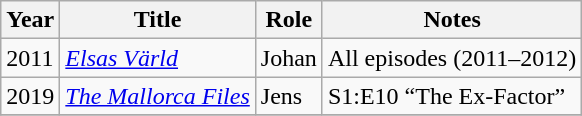<table class="wikitable sortable">
<tr>
<th>Year</th>
<th>Title</th>
<th>Role</th>
<th class="unsortable">Notes</th>
</tr>
<tr>
<td>2011</td>
<td><em><a href='#'>Elsas Värld</a></em></td>
<td>Johan</td>
<td>All episodes (2011–2012)</td>
</tr>
<tr>
<td>2019</td>
<td><em><a href='#'>The Mallorca Files</a></em></td>
<td>Jens</td>
<td>S1:E10 “The Ex-Factor”</td>
</tr>
<tr>
</tr>
</table>
